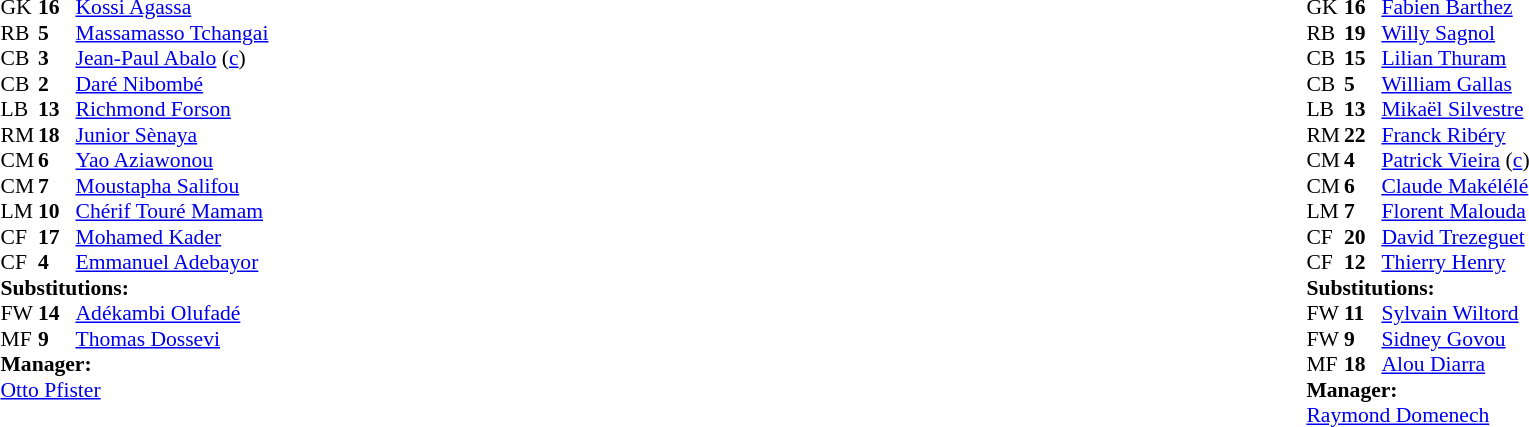<table width="100%">
<tr>
<td valign="top" width="40%"><br><table style="font-size: 90%" cellspacing="0" cellpadding="0">
<tr>
<th width="25"></th>
<th width="25"></th>
</tr>
<tr>
<td>GK</td>
<td><strong>16</strong></td>
<td><a href='#'>Kossi Agassa</a></td>
</tr>
<tr>
<td>RB</td>
<td><strong>5</strong></td>
<td><a href='#'>Massamasso Tchangai</a></td>
</tr>
<tr>
<td>CB</td>
<td><strong>3</strong></td>
<td><a href='#'>Jean-Paul Abalo</a> (<a href='#'>c</a>)</td>
</tr>
<tr>
<td>CB</td>
<td><strong>2</strong></td>
<td><a href='#'>Daré Nibombé</a></td>
</tr>
<tr>
<td>LB</td>
<td><strong>13</strong></td>
<td><a href='#'>Richmond Forson</a></td>
</tr>
<tr>
<td>RM</td>
<td><strong>18</strong></td>
<td><a href='#'>Junior Sènaya</a></td>
</tr>
<tr>
<td>CM</td>
<td><strong>6</strong></td>
<td><a href='#'>Yao Aziawonou</a></td>
<td></td>
</tr>
<tr>
<td>CM</td>
<td><strong>7</strong></td>
<td><a href='#'>Moustapha Salifou</a></td>
<td></td>
</tr>
<tr>
<td>LM</td>
<td><strong>10</strong></td>
<td><a href='#'>Chérif Touré Mamam</a></td>
<td></td>
<td></td>
</tr>
<tr>
<td>CF</td>
<td><strong>17</strong></td>
<td><a href='#'>Mohamed Kader</a></td>
</tr>
<tr>
<td>CF</td>
<td><strong>4</strong></td>
<td><a href='#'>Emmanuel Adebayor</a></td>
<td></td>
<td></td>
</tr>
<tr>
<td colspan=3><strong>Substitutions:</strong></td>
</tr>
<tr>
<td>FW</td>
<td><strong>14</strong></td>
<td><a href='#'>Adékambi Olufadé</a></td>
<td></td>
<td></td>
</tr>
<tr>
<td>MF</td>
<td><strong>9</strong></td>
<td><a href='#'>Thomas Dossevi</a></td>
<td></td>
<td></td>
</tr>
<tr>
<td colspan=3><strong>Manager:</strong></td>
</tr>
<tr>
<td colspan="4"> <a href='#'>Otto Pfister</a></td>
</tr>
</table>
</td>
<td valign="top"></td>
<td valign="top" width="50%"><br><table style="font-size: 90%" cellspacing="0" cellpadding="0" align=center>
<tr>
<th width="25"></th>
<th width="25"></th>
</tr>
<tr>
<td>GK</td>
<td><strong>16</strong></td>
<td><a href='#'>Fabien Barthez</a></td>
</tr>
<tr>
<td>RB</td>
<td><strong>19</strong></td>
<td><a href='#'>Willy Sagnol</a></td>
</tr>
<tr>
<td>CB</td>
<td><strong>15</strong></td>
<td><a href='#'>Lilian Thuram</a></td>
</tr>
<tr>
<td>CB</td>
<td><strong>5</strong></td>
<td><a href='#'>William Gallas</a></td>
</tr>
<tr>
<td>LB</td>
<td><strong>13</strong></td>
<td><a href='#'>Mikaël Silvestre</a></td>
</tr>
<tr>
<td>RM</td>
<td><strong>22</strong></td>
<td><a href='#'>Franck Ribéry</a></td>
<td></td>
<td></td>
</tr>
<tr>
<td>CM</td>
<td><strong>4</strong></td>
<td><a href='#'>Patrick Vieira</a> (<a href='#'>c</a>)</td>
<td></td>
<td></td>
</tr>
<tr>
<td>CM</td>
<td><strong>6</strong></td>
<td><a href='#'>Claude Makélélé</a></td>
<td></td>
</tr>
<tr>
<td>LM</td>
<td><strong>7</strong></td>
<td><a href='#'>Florent Malouda</a></td>
<td></td>
<td></td>
</tr>
<tr>
<td>CF</td>
<td><strong>20</strong></td>
<td><a href='#'>David Trezeguet</a></td>
</tr>
<tr>
<td>CF</td>
<td><strong>12</strong></td>
<td><a href='#'>Thierry Henry</a></td>
</tr>
<tr>
<td colspan=3><strong>Substitutions:</strong></td>
</tr>
<tr>
<td>FW</td>
<td><strong>11</strong></td>
<td><a href='#'>Sylvain Wiltord</a></td>
<td></td>
<td></td>
</tr>
<tr>
<td>FW</td>
<td><strong>9</strong></td>
<td><a href='#'>Sidney Govou</a></td>
<td></td>
<td></td>
</tr>
<tr>
<td>MF</td>
<td><strong>18</strong></td>
<td><a href='#'>Alou Diarra</a></td>
<td></td>
<td></td>
</tr>
<tr>
<td colspan=3><strong>Manager:</strong></td>
</tr>
<tr>
<td colspan="4"><a href='#'>Raymond Domenech</a></td>
</tr>
</table>
</td>
</tr>
</table>
